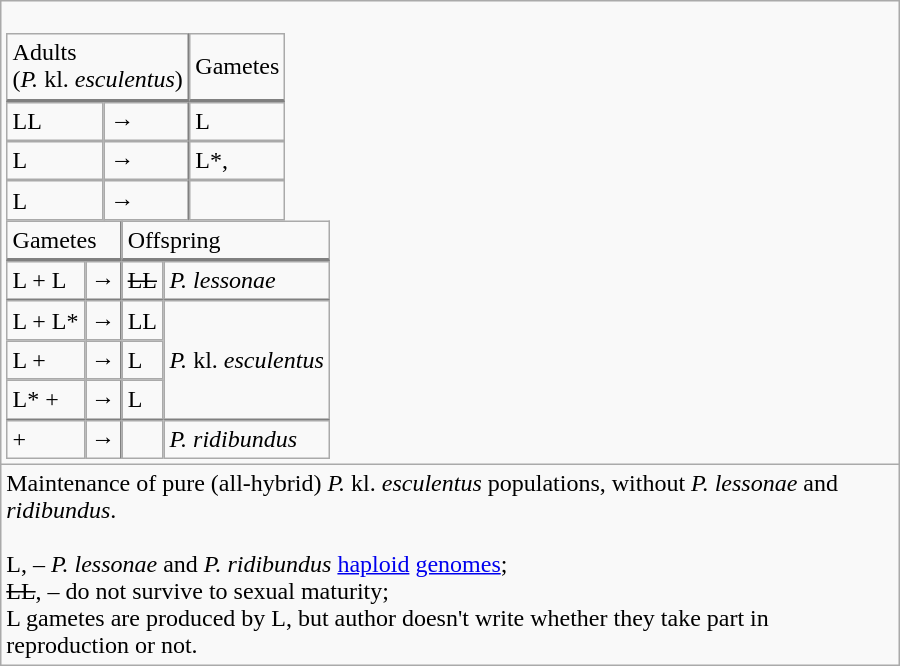<table class="wikitable" style="width: 450pt;">
<tr>
<td><br>
<table cellpadding="3" cellspacing="0">
<tr>
<td colspan="2" style="border-bottom: 2px solid grey; border-right: 1px solid grey">Adults<br>(<em>P.</em> kl. <em>esculentus</em>)</td>
<td style="border-bottom: 2px solid grey">Gametes</td>
</tr>
<tr>
<td>LL<strong></strong></td>
<td style="border-right: 1px solid grey">→</td>
<td>L</td>
</tr>
<tr>
<td>L<strong></strong></td>
<td style="border-right: 1px solid grey">→</td>
<td>L<strong></strong>*, <strong></strong></td>
</tr>
<tr>
<td>L<strong></strong></td>
<td style="border-right: 1px solid grey">→</td>
<td><strong></strong></td>
</tr>
</table>
<table cellpadding="3" cellspacing="0">
<tr>
<td colspan="2" style="border-bottom: 2px solid grey; border-right: 1px solid grey;">Gametes</td>
<td colspan="2" style="border-bottom: 2px solid grey;">Offspring</td>
</tr>
<tr>
<td style="border-bottom: 1px solid grey;">L + L</td>
<td style="border-bottom: 1px solid grey; border-right: 1px solid grey;">→</td>
<td style="border-bottom: 1px solid grey;"><del>LL</del></td>
<td style="border-bottom: 1px solid grey;"><em>P. lessonae</em></td>
</tr>
<tr>
<td>L + L<strong></strong>*</td>
<td style="border-right: 1px solid grey;">→</td>
<td>LL<strong></strong></td>
<td rowspan="3" style="border-bottom: 1px solid grey;"><em>P.</em> kl. <em>esculentus</em></td>
</tr>
<tr>
<td>L + <strong></strong></td>
<td style="border-right: 1px solid grey;">→</td>
<td>L<strong></strong></td>
</tr>
<tr>
<td style="border-bottom: 1px solid grey;">L<strong></strong>* + <strong></strong></td>
<td style="border-bottom: 1px solid grey; border-right: 1px solid grey;">→</td>
<td style="border-bottom: 1px solid grey;">L<strong></strong></td>
</tr>
<tr>
<td><strong></strong> + <strong></strong></td>
<td style="border-right: 1px solid grey;">→</td>
<td><del><strong></strong></del></td>
<td><em>P. ridibundus</em></td>
</tr>
</table>
</td>
</tr>
<tr>
<td>Maintenance of pure (all-hybrid) <em>P.</em> kl. <em>esculentus</em> populations, without <em>P. lessonae</em> and <em>ridibundus</em>.<br><br>L, <strong></strong> – <em>P. lessonae</em> and <em>P. ridibundus</em> <a href='#'>haploid</a> <a href='#'>genomes</a>;<br><del>LL</del>, <del><strong></strong></del> – do not survive to sexual maturity;<br> L gametes are produced by L<strong></strong>, but author doesn't write whether they take part in reproduction or not.</td>
</tr>
</table>
